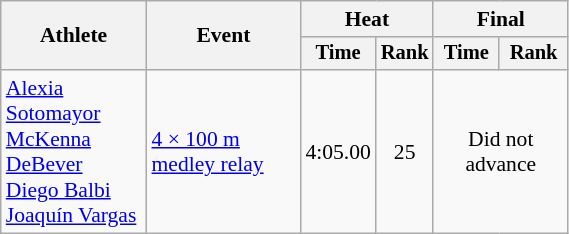<table class="wikitable" style="text-align:center; font-size:90%; width:30%;">
<tr>
<th rowspan="2">Athlete</th>
<th rowspan="2">Event</th>
<th colspan="2">Heat</th>
<th colspan="2">Final</th>
</tr>
<tr style="font-size:95%">
<th>Time</th>
<th>Rank</th>
<th>Time</th>
<th>Rank</th>
</tr>
<tr>
<td align=left><a href='#'>Alexia Sotomayor</a> <br><a href='#'>McKenna DeBever</a><br><a href='#'>Diego Balbi</a> <br><a href='#'>Joaquín Vargas</a></td>
<td align=left><a href='#'>4 × 100 m medley relay</a></td>
<td>4:05.00</td>
<td>25</td>
<td colspan="2">Did not advance</td>
</tr>
</table>
